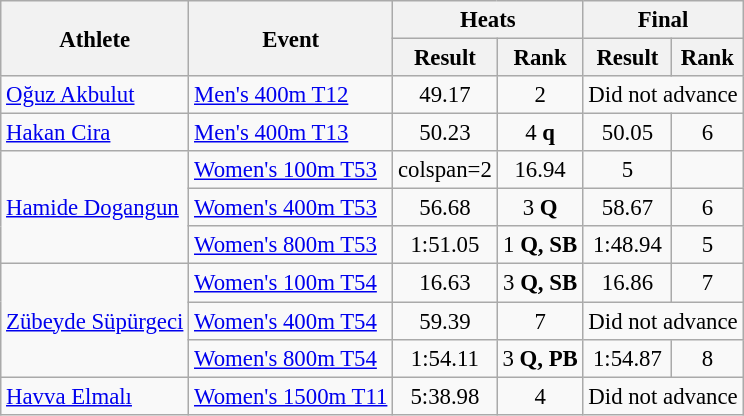<table class=wikitable style="font-size:95%">
<tr>
<th rowspan=2>Athlete</th>
<th rowspan=2>Event</th>
<th colspan=2>Heats</th>
<th colspan=2>Final</th>
</tr>
<tr>
<th>Result</th>
<th>Rank</th>
<th>Result</th>
<th>Rank</th>
</tr>
<tr align=center>
<td align=left><a href='#'>Oğuz Akbulut</a></td>
<td align=left><a href='#'>Men's 400m T12</a></td>
<td>49.17</td>
<td>2</td>
<td colspan=2>Did not advance</td>
</tr>
<tr align=center>
<td align=left><a href='#'>Hakan Cira</a></td>
<td align=left><a href='#'>Men's 400m T13</a></td>
<td>50.23</td>
<td>4 <strong>q</strong></td>
<td>50.05</td>
<td>6</td>
</tr>
<tr align=center>
<td rowspan="3" align=left><a href='#'>Hamide Dogangun</a></td>
<td align=left><a href='#'>Women's 100m T53</a></td>
<td>colspan=2 </td>
<td>16.94</td>
<td>5</td>
</tr>
<tr align=center>
<td align=left><a href='#'>Women's 400m T53</a></td>
<td>56.68</td>
<td>3 <strong>Q</strong></td>
<td>58.67</td>
<td>6</td>
</tr>
<tr align=center>
<td align=left><a href='#'>Women's 800m T53</a></td>
<td>1:51.05</td>
<td>1 <strong>Q, SB</strong></td>
<td>1:48.94</td>
<td>5</td>
</tr>
<tr align=center>
<td rowspan="3" align=left><a href='#'>Zübeyde Süpürgeci</a></td>
<td align=left><a href='#'>Women's 100m T54</a></td>
<td>16.63</td>
<td>3 <strong>Q, SB</strong></td>
<td>16.86</td>
<td>7</td>
</tr>
<tr align=center>
<td align=left><a href='#'>Women's 400m T54</a></td>
<td>59.39</td>
<td>7</td>
<td colspan=2>Did not advance</td>
</tr>
<tr align=center>
<td align=left><a href='#'>Women's 800m T54</a></td>
<td>1:54.11</td>
<td>3 <strong>Q, PB</strong></td>
<td>1:54.87</td>
<td>8</td>
</tr>
<tr align=center>
<td align=left><a href='#'>Havva Elmalı</a></td>
<td align=left><a href='#'>Women's 1500m T11</a></td>
<td>5:38.98</td>
<td>4</td>
<td colspan=2>Did not advance</td>
</tr>
</table>
